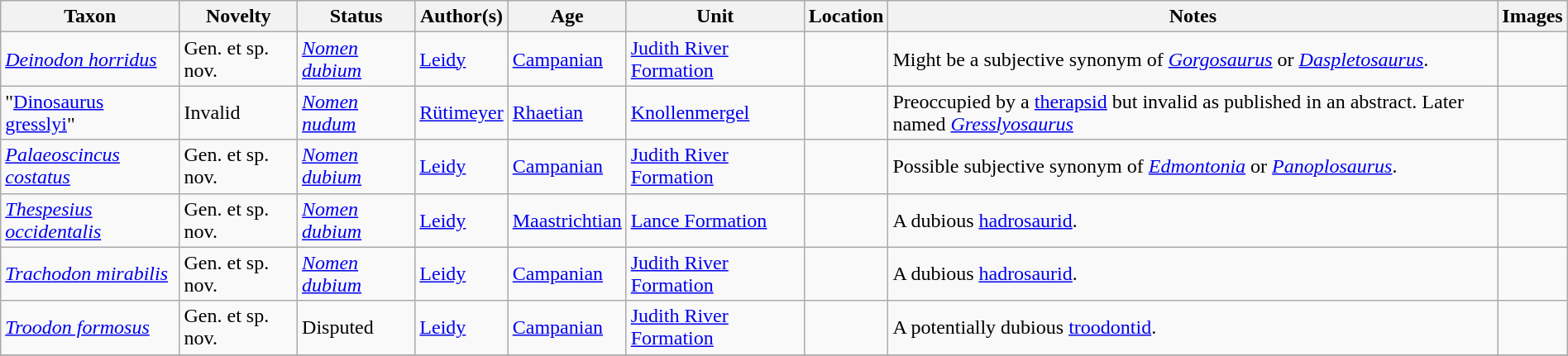<table class="wikitable sortable" align="center" width="100%">
<tr>
<th>Taxon</th>
<th>Novelty</th>
<th>Status</th>
<th>Author(s)</th>
<th>Age</th>
<th>Unit</th>
<th>Location</th>
<th>Notes</th>
<th>Images</th>
</tr>
<tr>
<td><em><a href='#'>Deinodon horridus</a></em></td>
<td>Gen. et sp. nov.</td>
<td><em><a href='#'>Nomen dubium</a></em></td>
<td><a href='#'>Leidy</a></td>
<td><a href='#'>Campanian</a></td>
<td><a href='#'>Judith River Formation</a></td>
<td></td>
<td>Might be a subjective synonym of <em><a href='#'>Gorgosaurus</a></em> or <em><a href='#'>Daspletosaurus</a></em>.</td>
<td></td>
</tr>
<tr>
<td>"<a href='#'>Dinosaurus gresslyi</a>"</td>
<td>Invalid</td>
<td><em><a href='#'>Nomen nudum</a></em></td>
<td><a href='#'>Rütimeyer</a></td>
<td><a href='#'>Rhaetian</a></td>
<td><a href='#'>Knollenmergel</a></td>
<td></td>
<td>Preoccupied by a <a href='#'>therapsid</a> but invalid as published in an abstract. Later named <em><a href='#'>Gresslyosaurus</a></em></td>
<td></td>
</tr>
<tr>
<td><em><a href='#'>Palaeoscincus costatus</a></em></td>
<td>Gen. et sp. nov.</td>
<td><em><a href='#'>Nomen dubium</a></em></td>
<td><a href='#'>Leidy</a></td>
<td><a href='#'>Campanian</a></td>
<td><a href='#'>Judith River Formation</a></td>
<td></td>
<td>Possible subjective synonym of <em><a href='#'>Edmontonia</a></em> or <em><a href='#'>Panoplosaurus</a></em>.</td>
<td></td>
</tr>
<tr>
<td><em><a href='#'>Thespesius occidentalis</a></em></td>
<td>Gen. et sp. nov.</td>
<td><em><a href='#'>Nomen dubium</a></em></td>
<td><a href='#'>Leidy</a></td>
<td><a href='#'>Maastrichtian</a></td>
<td><a href='#'>Lance Formation</a></td>
<td></td>
<td>A dubious <a href='#'>hadrosaurid</a>.</td>
<td></td>
</tr>
<tr>
<td><em><a href='#'>Trachodon mirabilis</a></em></td>
<td>Gen. et sp. nov.</td>
<td><em><a href='#'>Nomen dubium</a></em></td>
<td><a href='#'>Leidy</a></td>
<td><a href='#'>Campanian</a></td>
<td><a href='#'>Judith River Formation</a></td>
<td></td>
<td>A dubious <a href='#'>hadrosaurid</a>.</td>
<td></td>
</tr>
<tr>
<td><em><a href='#'>Troodon formosus</a></em></td>
<td>Gen. et sp. nov.</td>
<td>Disputed</td>
<td><a href='#'>Leidy</a></td>
<td><a href='#'>Campanian</a></td>
<td><a href='#'>Judith River Formation</a></td>
<td></td>
<td>A potentially dubious <a href='#'>troodontid</a>.</td>
<td></td>
</tr>
<tr>
</tr>
</table>
